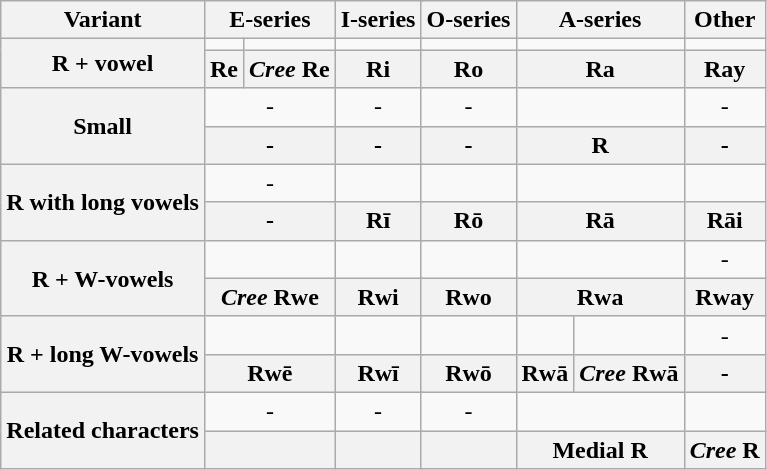<table class=wikitable style="align:center;">
<tr>
<th>Variant</th>
<th colspan=2>E-series</th>
<th colspan=2>I-series</th>
<th colspan=3>O-series</th>
<th colspan=3>A-series</th>
<th>Other</th>
</tr>
<tr align="center">
<th rowspan=2>R + vowel</th>
<td></td>
<td></td>
<td colspan=2></td>
<td colspan=3></td>
<td colspan=3></td>
<td></td>
</tr>
<tr>
<th>Re</th>
<th><em>Cree</em> Re</th>
<th colspan=2>Ri</th>
<th colspan=3>Ro</th>
<th colspan=3>Ra</th>
<th>Ray</th>
</tr>
<tr align="center">
<th rowspan=2>Small</th>
<td colspan=2>-</td>
<td colspan=2>-</td>
<td colspan=3>-</td>
<td colspan=3></td>
<td>-</td>
</tr>
<tr>
<th colspan=2>-</th>
<th colspan=2>-</th>
<th colspan=3>-</th>
<th colspan=3>R</th>
<th>-</th>
</tr>
<tr align="center">
<th rowspan=2>R with long vowels</th>
<td colspan=2>-</td>
<td colspan=2></td>
<td colspan=3></td>
<td colspan=3></td>
<td></td>
</tr>
<tr>
<th colspan=2>-</th>
<th colspan=2>Rī</th>
<th colspan=3>Rō</th>
<th colspan=3>Rā</th>
<th>Rāi</th>
</tr>
<tr align="center">
<th rowspan=2>R + W-vowels</th>
<td colspan=2></td>
<td colspan=2></td>
<td colspan=3></td>
<td colspan=3></td>
<td>-</td>
</tr>
<tr>
<th colspan=2><em>Cree</em> Rwe</th>
<th colspan=2>Rwi</th>
<th colspan=3>Rwo</th>
<th colspan=3>Rwa</th>
<th>Rway</th>
</tr>
<tr align="center">
<th rowspan=2>R + long W-vowels</th>
<td colspan=2></td>
<td colspan=2></td>
<td colspan=3></td>
<td colspan=2></td>
<td></td>
<td>-</td>
</tr>
<tr>
<th colspan=2>Rwē</th>
<th colspan=2>Rwī</th>
<th colspan=3>Rwō</th>
<th colspan=2>Rwā</th>
<th><em>Cree</em> Rwā</th>
<th>-</th>
</tr>
<tr align="center">
<th rowspan=2>Related characters</th>
<td colspan=2>-</td>
<td colspan=2>-</td>
<td colspan=3>-</td>
<td colspan=3></td>
<td></td>
</tr>
<tr>
<th colspan=2></th>
<th colspan=2></th>
<th colspan=3></th>
<th colspan=3>Medial R</th>
<th><em>Cree</em> R</th>
</tr>
</table>
